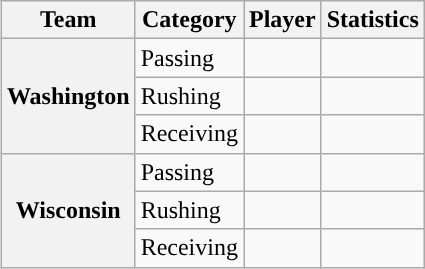<table class="wikitable" style="float:right">
<tr>
<th>Team</th>
<th>Category</th>
<th>Player</th>
<th>Statistics</th>
</tr>
<tr>
<th rowspan=3>Washington</th>
<td>Passing</td>
<td></td>
<td></td>
</tr>
<tr>
<td>Rushing</td>
<td></td>
<td></td>
</tr>
<tr>
<td>Receiving</td>
<td></td>
<td></td>
</tr>
<tr>
<th rowspan=3>Wisconsin</th>
<td>Passing</td>
<td></td>
<td></td>
</tr>
<tr>
<td>Rushing</td>
<td></td>
<td></td>
</tr>
<tr>
<td>Receiving</td>
<td></td>
<td></td>
</tr>
</table>
